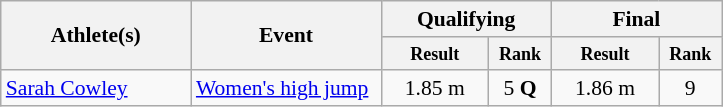<table class=wikitable style="text-align:center; font-size:90%">
<tr>
<th rowspan="2" width=120>Athlete(s)</th>
<th rowspan="2" width=120>Event</th>
<th colspan="2" width=100>Qualifying</th>
<th colspan="2" width=100>Final</th>
</tr>
<tr>
<th style="line-height:1em" width=65><small>Result</small></th>
<th style="line-height:1em" width=35><small>Rank</small></th>
<th style="line-height:1em" width=65><small>Result</small></th>
<th style="line-height:1em" width=35><small>Rank</small></th>
</tr>
<tr>
<td align=left><a href='#'>Sarah Cowley</a></td>
<td align=left><a href='#'>Women's high jump</a></td>
<td>1.85 m</td>
<td>5 <strong>Q</strong></td>
<td>1.86 m</td>
<td>9</td>
</tr>
</table>
